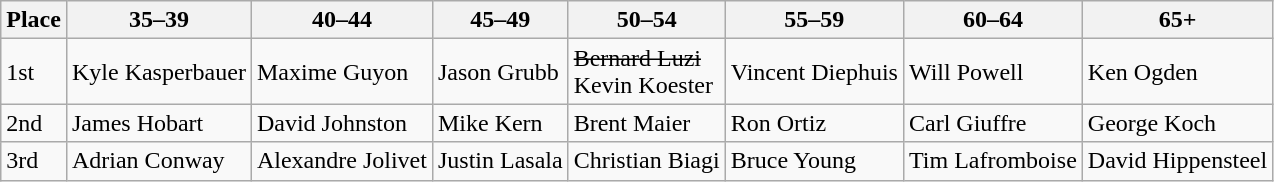<table class="wikitable">
<tr>
<th>Place</th>
<th>35–39</th>
<th>40–44</th>
<th>45–49</th>
<th>50–54</th>
<th>55–59</th>
<th>60–64</th>
<th>65+</th>
</tr>
<tr>
<td>1st</td>
<td> Kyle Kasperbauer</td>
<td> Maxime Guyon</td>
<td> Jason Grubb</td>
<td><s>  Bernard Luzi</s><br> Kevin Koester</td>
<td> Vincent Diephuis</td>
<td> Will Powell</td>
<td> Ken Ogden</td>
</tr>
<tr>
<td>2nd</td>
<td> James Hobart</td>
<td> David Johnston</td>
<td> Mike Kern</td>
<td> Brent Maier</td>
<td> Ron Ortiz</td>
<td> Carl Giuffre</td>
<td> George Koch</td>
</tr>
<tr>
<td>3rd</td>
<td> Adrian Conway</td>
<td> Alexandre Jolivet</td>
<td> Justin Lasala</td>
<td> Christian Biagi</td>
<td> Bruce Young</td>
<td> Tim Lafromboise</td>
<td> David Hippensteel</td>
</tr>
</table>
